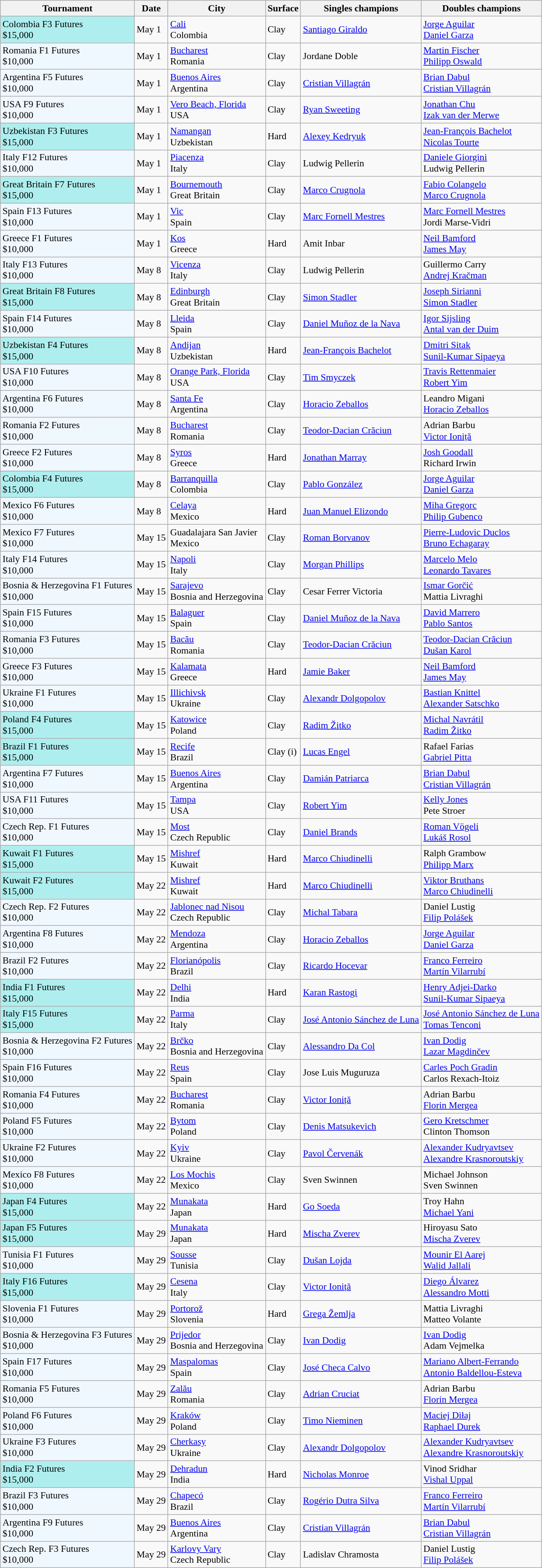<table class="sortable wikitable" style="font-size:90%">
<tr>
<th>Tournament</th>
<th>Date</th>
<th>City</th>
<th>Surface</th>
<th>Singles champions</th>
<th>Doubles champions</th>
</tr>
<tr>
<td style="background:#afeeee;">Colombia F3 Futures<br>$15,000</td>
<td>May 1</td>
<td><a href='#'>Cali</a><br>Colombia</td>
<td>Clay</td>
<td> <a href='#'>Santiago Giraldo</a></td>
<td> <a href='#'>Jorge Aguilar</a><br> <a href='#'>Daniel Garza</a></td>
</tr>
<tr>
<td style="background:#f0f8ff;">Romania F1 Futures<br>$10,000</td>
<td>May 1</td>
<td><a href='#'>Bucharest</a><br>Romania</td>
<td>Clay</td>
<td> Jordane Doble</td>
<td> <a href='#'>Martin Fischer</a><br> <a href='#'>Philipp Oswald</a></td>
</tr>
<tr>
<td style="background:#f0f8ff;">Argentina F5 Futures<br>$10,000</td>
<td>May 1</td>
<td><a href='#'>Buenos Aires</a><br>Argentina</td>
<td>Clay</td>
<td> <a href='#'>Cristian Villagrán</a></td>
<td> <a href='#'>Brian Dabul</a><br> <a href='#'>Cristian Villagrán</a></td>
</tr>
<tr>
<td style="background:#f0f8ff;">USA F9 Futures<br>$10,000</td>
<td>May 1</td>
<td><a href='#'>Vero Beach, Florida</a><br>USA</td>
<td>Clay</td>
<td> <a href='#'>Ryan Sweeting</a></td>
<td> <a href='#'>Jonathan Chu</a><br> <a href='#'>Izak van der Merwe</a></td>
</tr>
<tr>
<td style="background:#afeeee;">Uzbekistan F3 Futures<br>$15,000</td>
<td>May 1</td>
<td><a href='#'>Namangan</a><br>Uzbekistan</td>
<td>Hard</td>
<td> <a href='#'>Alexey Kedryuk</a></td>
<td> <a href='#'>Jean-François Bachelot</a><br> <a href='#'>Nicolas Tourte</a></td>
</tr>
<tr>
<td style="background:#f0f8ff;">Italy F12 Futures<br>$10,000</td>
<td>May 1</td>
<td><a href='#'>Piacenza</a><br>Italy</td>
<td>Clay</td>
<td> Ludwig Pellerin</td>
<td> <a href='#'>Daniele Giorgini</a><br> Ludwig Pellerin</td>
</tr>
<tr>
<td style="background:#afeeee;">Great Britain F7 Futures<br>$15,000</td>
<td>May 1</td>
<td><a href='#'>Bournemouth</a><br>Great Britain</td>
<td>Clay</td>
<td> <a href='#'>Marco Crugnola</a></td>
<td> <a href='#'>Fabio Colangelo</a><br> <a href='#'>Marco Crugnola</a></td>
</tr>
<tr>
<td style="background:#f0f8ff;">Spain F13 Futures<br>$10,000</td>
<td>May 1</td>
<td><a href='#'>Vic</a><br>Spain</td>
<td>Clay</td>
<td> <a href='#'>Marc Fornell Mestres</a></td>
<td> <a href='#'>Marc Fornell Mestres</a><br> Jordi Marse-Vidri</td>
</tr>
<tr>
<td style="background:#f0f8ff;">Greece F1 Futures<br>$10,000</td>
<td>May 1</td>
<td><a href='#'>Kos</a><br>Greece</td>
<td>Hard</td>
<td> Amit Inbar</td>
<td> <a href='#'>Neil Bamford</a><br> <a href='#'>James May</a></td>
</tr>
<tr>
<td style="background:#f0f8ff;">Italy F13 Futures<br>$10,000</td>
<td>May 8</td>
<td><a href='#'>Vicenza</a><br>Italy</td>
<td>Clay</td>
<td> Ludwig Pellerin</td>
<td> Guillermo Carry<br> <a href='#'>Andrej Kračman</a></td>
</tr>
<tr>
<td style="background:#afeeee;">Great Britain F8 Futures<br>$15,000</td>
<td>May 8</td>
<td><a href='#'>Edinburgh</a><br>Great Britain</td>
<td>Clay</td>
<td> <a href='#'>Simon Stadler</a></td>
<td> <a href='#'>Joseph Sirianni</a><br> <a href='#'>Simon Stadler</a></td>
</tr>
<tr>
<td style="background:#f0f8ff;">Spain F14 Futures<br>$10,000</td>
<td>May 8</td>
<td><a href='#'>Lleida</a><br>Spain</td>
<td>Clay</td>
<td> <a href='#'>Daniel Muñoz de la Nava</a></td>
<td> <a href='#'>Igor Sijsling</a><br> <a href='#'>Antal van der Duim</a></td>
</tr>
<tr>
<td style="background:#afeeee;">Uzbekistan F4 Futures<br>$15,000</td>
<td>May 8</td>
<td><a href='#'>Andijan</a><br>Uzbekistan</td>
<td>Hard</td>
<td> <a href='#'>Jean-François Bachelot</a></td>
<td> <a href='#'>Dmitri Sitak</a><br> <a href='#'>Sunil-Kumar Sipaeya</a></td>
</tr>
<tr>
<td style="background:#f0f8ff;">USA F10 Futures<br>$10,000</td>
<td>May 8</td>
<td><a href='#'>Orange Park, Florida</a><br>USA</td>
<td>Clay</td>
<td> <a href='#'>Tim Smyczek</a></td>
<td> <a href='#'>Travis Rettenmaier</a><br> <a href='#'>Robert Yim</a></td>
</tr>
<tr>
<td style="background:#f0f8ff;">Argentina F6 Futures<br>$10,000</td>
<td>May 8</td>
<td><a href='#'>Santa Fe</a><br>Argentina</td>
<td>Clay</td>
<td> <a href='#'>Horacio Zeballos</a></td>
<td> Leandro Migani<br> <a href='#'>Horacio Zeballos</a></td>
</tr>
<tr>
<td style="background:#f0f8ff;">Romania F2 Futures<br>$10,000</td>
<td>May 8</td>
<td><a href='#'>Bucharest</a><br>Romania</td>
<td>Clay</td>
<td> <a href='#'>Teodor-Dacian Crăciun</a></td>
<td> Adrian Barbu<br> <a href='#'>Victor Ioniță</a></td>
</tr>
<tr>
<td style="background:#f0f8ff;">Greece F2 Futures<br>$10,000</td>
<td>May 8</td>
<td><a href='#'>Syros</a><br>Greece</td>
<td>Hard</td>
<td> <a href='#'>Jonathan Marray</a></td>
<td> <a href='#'>Josh Goodall</a><br> Richard Irwin</td>
</tr>
<tr>
<td style="background:#afeeee;">Colombia F4 Futures<br>$15,000</td>
<td>May 8</td>
<td><a href='#'>Barranquilla</a><br>Colombia</td>
<td>Clay</td>
<td> <a href='#'>Pablo González</a></td>
<td> <a href='#'>Jorge Aguilar</a><br> <a href='#'>Daniel Garza</a></td>
</tr>
<tr>
<td style="background:#f0f8ff;">Mexico F6 Futures<br>$10,000</td>
<td>May 8</td>
<td><a href='#'>Celaya</a><br>Mexico</td>
<td>Hard</td>
<td> <a href='#'>Juan Manuel Elizondo</a></td>
<td> <a href='#'>Miha Gregorc</a><br> <a href='#'>Philip Gubenco</a></td>
</tr>
<tr>
<td style="background:#f0f8ff;">Mexico F7 Futures<br>$10,000</td>
<td>May 15</td>
<td>Guadalajara San Javier<br>Mexico</td>
<td>Clay</td>
<td> <a href='#'>Roman Borvanov</a></td>
<td> <a href='#'>Pierre-Ludovic Duclos</a><br> <a href='#'>Bruno Echagaray</a></td>
</tr>
<tr>
<td style="background:#f0f8ff;">Italy F14 Futures<br>$10,000</td>
<td>May 15</td>
<td><a href='#'>Napoli</a><br>Italy</td>
<td>Clay</td>
<td> <a href='#'>Morgan Phillips</a></td>
<td> <a href='#'>Marcelo Melo</a><br> <a href='#'>Leonardo Tavares</a></td>
</tr>
<tr>
<td style="background:#f0f8ff;">Bosnia & Herzegovina F1 Futures<br>$10,000</td>
<td>May 15</td>
<td><a href='#'>Sarajevo</a><br>Bosnia and Herzegovina</td>
<td>Clay</td>
<td> Cesar Ferrer Victoria</td>
<td> <a href='#'>Ismar Gorčić</a><br> Mattia Livraghi</td>
</tr>
<tr>
<td style="background:#f0f8ff;">Spain F15 Futures<br>$10,000</td>
<td>May 15</td>
<td><a href='#'>Balaguer</a><br>Spain</td>
<td>Clay</td>
<td> <a href='#'>Daniel Muñoz de la Nava</a></td>
<td> <a href='#'>David Marrero</a><br> <a href='#'>Pablo Santos</a></td>
</tr>
<tr>
<td style="background:#f0f8ff;">Romania F3 Futures<br>$10,000</td>
<td>May 15</td>
<td><a href='#'>Bacău</a><br>Romania</td>
<td>Clay</td>
<td> <a href='#'>Teodor-Dacian Crăciun</a></td>
<td> <a href='#'>Teodor-Dacian Crăciun</a><br> <a href='#'>Dušan Karol</a></td>
</tr>
<tr>
<td style="background:#f0f8ff;">Greece F3 Futures<br>$10,000</td>
<td>May 15</td>
<td><a href='#'>Kalamata</a><br>Greece</td>
<td>Hard</td>
<td> <a href='#'>Jamie Baker</a></td>
<td> <a href='#'>Neil Bamford</a><br> <a href='#'>James May</a></td>
</tr>
<tr>
<td style="background:#f0f8ff;">Ukraine F1 Futures<br>$10,000</td>
<td>May 15</td>
<td><a href='#'>Illichivsk</a><br>Ukraine</td>
<td>Clay</td>
<td> <a href='#'>Alexandr Dolgopolov</a></td>
<td> <a href='#'>Bastian Knittel</a><br> <a href='#'>Alexander Satschko</a></td>
</tr>
<tr>
<td style="background:#afeeee;">Poland F4 Futures<br>$15,000</td>
<td>May 15</td>
<td><a href='#'>Katowice</a><br>Poland</td>
<td>Clay</td>
<td> <a href='#'>Radim Žitko</a></td>
<td> <a href='#'>Michal Navrátil</a><br> <a href='#'>Radim Žitko</a></td>
</tr>
<tr>
<td style="background:#afeeee;">Brazil F1 Futures<br>$15,000</td>
<td>May 15</td>
<td><a href='#'>Recife</a><br>Brazil</td>
<td>Clay (i)</td>
<td> <a href='#'>Lucas Engel</a></td>
<td> Rafael Farias<br> <a href='#'>Gabriel Pitta</a></td>
</tr>
<tr>
<td style="background:#f0f8ff;">Argentina F7 Futures<br>$10,000</td>
<td>May 15</td>
<td><a href='#'>Buenos Aires</a><br>Argentina</td>
<td>Clay</td>
<td> <a href='#'>Damián Patriarca</a></td>
<td> <a href='#'>Brian Dabul</a><br> <a href='#'>Cristian Villagrán</a></td>
</tr>
<tr>
<td style="background:#f0f8ff;">USA F11 Futures<br>$10,000</td>
<td>May 15</td>
<td><a href='#'>Tampa</a><br>USA</td>
<td>Clay</td>
<td> <a href='#'>Robert Yim</a></td>
<td> <a href='#'>Kelly Jones</a><br> Pete Stroer</td>
</tr>
<tr>
<td style="background:#f0f8ff;">Czech Rep. F1 Futures<br>$10,000</td>
<td>May 15</td>
<td><a href='#'>Most</a><br>Czech Republic</td>
<td>Clay</td>
<td> <a href='#'>Daniel Brands</a></td>
<td> <a href='#'>Roman Vögeli</a><br> <a href='#'>Lukáš Rosol</a></td>
</tr>
<tr>
<td style="background:#afeeee;">Kuwait F1 Futures<br>$15,000</td>
<td>May 15</td>
<td><a href='#'>Mishref</a><br>Kuwait</td>
<td>Hard</td>
<td> <a href='#'>Marco Chiudinelli</a></td>
<td> Ralph Grambow<br> <a href='#'>Philipp Marx</a></td>
</tr>
<tr>
<td style="background:#afeeee;">Kuwait F2 Futures<br>$15,000</td>
<td>May 22</td>
<td><a href='#'>Mishref</a><br>Kuwait</td>
<td>Hard</td>
<td> <a href='#'>Marco Chiudinelli</a></td>
<td> <a href='#'>Viktor Bruthans</a><br> <a href='#'>Marco Chiudinelli</a></td>
</tr>
<tr>
<td style="background:#f0f8ff;">Czech Rep. F2 Futures<br>$10,000</td>
<td>May 22</td>
<td><a href='#'>Jablonec nad Nisou</a><br>Czech Republic</td>
<td>Clay</td>
<td> <a href='#'>Michal Tabara</a></td>
<td> Daniel Lustig<br> <a href='#'>Filip Polášek</a></td>
</tr>
<tr>
<td style="background:#f0f8ff;">Argentina F8 Futures<br>$10,000</td>
<td>May 22</td>
<td><a href='#'>Mendoza</a><br>Argentina</td>
<td>Clay</td>
<td> <a href='#'>Horacio Zeballos</a></td>
<td> <a href='#'>Jorge Aguilar</a><br> <a href='#'>Daniel Garza</a></td>
</tr>
<tr>
<td style="background:#f0f8ff;">Brazil F2 Futures<br>$10,000</td>
<td>May 22</td>
<td><a href='#'>Florianópolis</a><br>Brazil</td>
<td>Clay</td>
<td> <a href='#'>Ricardo Hocevar</a></td>
<td> <a href='#'>Franco Ferreiro</a><br> <a href='#'>Martín Vilarrubí</a></td>
</tr>
<tr>
<td style="background:#afeeee;">India F1 Futures<br>$15,000</td>
<td>May 22</td>
<td><a href='#'>Delhi</a><br>India</td>
<td>Hard</td>
<td> <a href='#'>Karan Rastogi</a></td>
<td> <a href='#'>Henry Adjei-Darko</a><br> <a href='#'>Sunil-Kumar Sipaeya</a></td>
</tr>
<tr>
<td style="background:#afeeee;">Italy F15 Futures<br>$15,000</td>
<td>May 22</td>
<td><a href='#'>Parma</a><br>Italy</td>
<td>Clay</td>
<td> <a href='#'>José Antonio Sánchez de Luna</a></td>
<td> <a href='#'>José Antonio Sánchez de Luna</a><br> <a href='#'>Tomas Tenconi</a></td>
</tr>
<tr>
<td style="background:#f0f8ff;">Bosnia & Herzegovina F2 Futures<br>$10,000</td>
<td>May 22</td>
<td><a href='#'>Brčko</a><br>Bosnia and Herzegovina</td>
<td>Clay</td>
<td> <a href='#'>Alessandro Da Col</a></td>
<td> <a href='#'>Ivan Dodig</a><br> <a href='#'>Lazar Magdinčev</a></td>
</tr>
<tr>
<td style="background:#f0f8ff;">Spain F16 Futures<br>$10,000</td>
<td>May 22</td>
<td><a href='#'>Reus</a><br>Spain</td>
<td>Clay</td>
<td> Jose Luis Muguruza</td>
<td> <a href='#'>Carles Poch Gradin</a><br> Carlos Rexach-Itoiz</td>
</tr>
<tr>
<td style="background:#f0f8ff;">Romania F4 Futures<br>$10,000</td>
<td>May 22</td>
<td><a href='#'>Bucharest</a><br>Romania</td>
<td>Clay</td>
<td> <a href='#'>Victor Ioniță</a></td>
<td> Adrian Barbu<br> <a href='#'>Florin Mergea</a></td>
</tr>
<tr>
<td style="background:#f0f8ff;">Poland F5 Futures<br>$10,000</td>
<td>May 22</td>
<td><a href='#'>Bytom</a><br>Poland</td>
<td>Clay</td>
<td> <a href='#'>Denis Matsukevich</a></td>
<td> <a href='#'>Gero Kretschmer</a><br> Clinton Thomson</td>
</tr>
<tr>
<td style="background:#f0f8ff;">Ukraine F2 Futures<br>$10,000</td>
<td>May 22</td>
<td><a href='#'>Kyiv</a><br>Ukraine</td>
<td>Clay</td>
<td> <a href='#'>Pavol Červenák</a></td>
<td> <a href='#'>Alexander Kudryavtsev</a><br> <a href='#'>Alexandre Krasnoroutskiy</a></td>
</tr>
<tr>
<td style="background:#f0f8ff;">Mexico F8 Futures<br>$10,000</td>
<td>May 22</td>
<td><a href='#'>Los Mochis</a><br>Mexico</td>
<td>Clay</td>
<td> Sven Swinnen</td>
<td> Michael Johnson<br> Sven Swinnen</td>
</tr>
<tr>
<td style="background:#afeeee;">Japan F4 Futures<br>$15,000</td>
<td>May 22</td>
<td><a href='#'>Munakata</a><br>Japan</td>
<td>Hard</td>
<td> <a href='#'>Go Soeda</a></td>
<td> Troy Hahn<br> <a href='#'>Michael Yani</a></td>
</tr>
<tr>
<td style="background:#afeeee;">Japan F5 Futures<br>$15,000</td>
<td>May 29</td>
<td><a href='#'>Munakata</a><br>Japan</td>
<td>Hard</td>
<td> <a href='#'>Mischa Zverev</a></td>
<td> Hiroyasu Sato<br> <a href='#'>Mischa Zverev</a></td>
</tr>
<tr>
<td style="background:#f0f8ff;">Tunisia F1 Futures<br>$10,000</td>
<td>May 29</td>
<td><a href='#'>Sousse</a><br>Tunisia</td>
<td>Clay</td>
<td> <a href='#'>Dušan Lojda</a></td>
<td> <a href='#'>Mounir El Aarej</a><br> <a href='#'>Walid Jallali</a></td>
</tr>
<tr>
<td style="background:#afeeee;">Italy F16 Futures<br>$15,000</td>
<td>May 29</td>
<td><a href='#'>Cesena</a><br>Italy</td>
<td>Clay</td>
<td> <a href='#'>Victor Ioniță</a></td>
<td> <a href='#'>Diego Álvarez</a><br> <a href='#'>Alessandro Motti</a></td>
</tr>
<tr>
<td style="background:#f0f8ff;">Slovenia F1 Futures<br>$10,000</td>
<td>May 29</td>
<td><a href='#'>Portorož</a><br>Slovenia</td>
<td>Hard</td>
<td> <a href='#'>Grega Žemlja</a></td>
<td> Mattia Livraghi<br> Matteo Volante</td>
</tr>
<tr>
<td style="background:#f0f8ff;">Bosnia & Herzegovina F3 Futures<br>$10,000</td>
<td>May 29</td>
<td><a href='#'>Prijedor</a><br>Bosnia and Herzegovina</td>
<td>Clay</td>
<td> <a href='#'>Ivan Dodig</a></td>
<td> <a href='#'>Ivan Dodig</a><br> Adam Vejmelka</td>
</tr>
<tr>
<td style="background:#f0f8ff;">Spain F17 Futures<br>$10,000</td>
<td>May 29</td>
<td><a href='#'>Maspalomas</a><br>Spain</td>
<td>Clay</td>
<td> <a href='#'>José Checa Calvo</a></td>
<td> <a href='#'>Mariano Albert-Ferrando</a><br> <a href='#'>Antonio Baldellou-Esteva</a></td>
</tr>
<tr>
<td style="background:#f0f8ff;">Romania F5 Futures<br>$10,000</td>
<td>May 29</td>
<td><a href='#'>Zalău</a><br>Romania</td>
<td>Clay</td>
<td> <a href='#'>Adrian Cruciat</a></td>
<td> Adrian Barbu<br> <a href='#'>Florin Mergea</a></td>
</tr>
<tr>
<td style="background:#f0f8ff;">Poland F6 Futures<br>$10,000</td>
<td>May 29</td>
<td><a href='#'>Kraków</a><br>Poland</td>
<td>Clay</td>
<td> <a href='#'>Timo Nieminen</a></td>
<td> <a href='#'>Maciej Diłaj</a><br> <a href='#'>Raphael Durek</a></td>
</tr>
<tr>
<td style="background:#f0f8ff;">Ukraine F3 Futures<br>$10,000</td>
<td>May 29</td>
<td><a href='#'>Cherkasy</a><br>Ukraine</td>
<td>Clay</td>
<td> <a href='#'>Alexandr Dolgopolov</a></td>
<td> <a href='#'>Alexander Kudryavtsev</a><br> <a href='#'>Alexandre Krasnoroutskiy</a></td>
</tr>
<tr>
<td style="background:#afeeee;">India F2 Futures<br>$15,000</td>
<td>May 29</td>
<td><a href='#'>Dehradun</a><br>India</td>
<td>Hard</td>
<td> <a href='#'>Nicholas Monroe</a></td>
<td> Vinod Sridhar<br> <a href='#'>Vishal Uppal</a></td>
</tr>
<tr>
<td style="background:#f0f8ff;">Brazil F3 Futures<br>$10,000</td>
<td>May 29</td>
<td><a href='#'>Chapecó</a><br>Brazil</td>
<td>Clay</td>
<td> <a href='#'>Rogério Dutra Silva</a></td>
<td> <a href='#'>Franco Ferreiro</a><br> <a href='#'>Martín Vilarrubí</a></td>
</tr>
<tr>
<td style="background:#f0f8ff;">Argentina F9 Futures<br>$10,000</td>
<td>May 29</td>
<td><a href='#'>Buenos Aires</a><br>Argentina</td>
<td>Clay</td>
<td> <a href='#'>Cristian Villagrán</a></td>
<td> <a href='#'>Brian Dabul</a><br> <a href='#'>Cristian Villagrán</a></td>
</tr>
<tr>
<td style="background:#f0f8ff;">Czech Rep. F3 Futures<br>$10,000</td>
<td>May 29</td>
<td><a href='#'>Karlovy Vary</a><br>Czech Republic</td>
<td>Clay</td>
<td> Ladislav Chramosta</td>
<td> Daniel Lustig<br> <a href='#'>Filip Polášek</a></td>
</tr>
</table>
